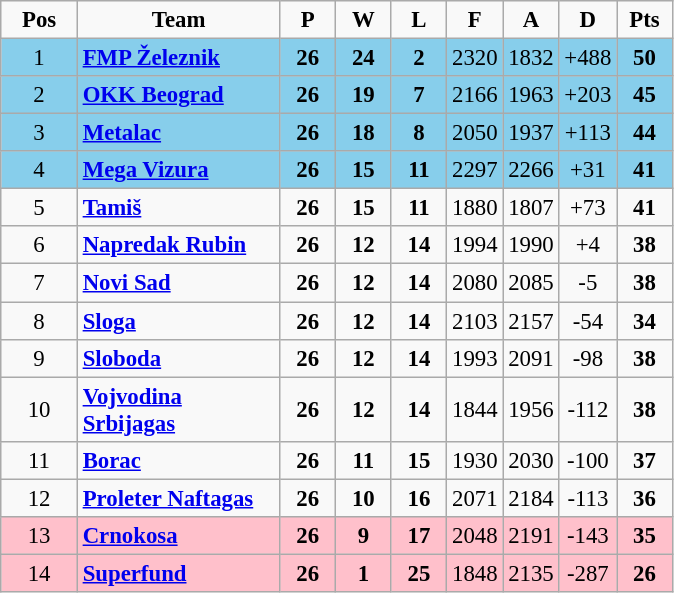<table class="wikitable sortable" style="text-align: center; font-size:95%">
<tr>
<td width="44"><strong>Pos</strong></td>
<td width="128"><strong>Team</strong></td>
<td width="30"><strong>P</strong></td>
<td width="30"><strong>W</strong></td>
<td width="30"><strong>L</strong></td>
<td width="30"><strong>F</strong></td>
<td width="30"><strong>A</strong></td>
<td width="30"><strong>D</strong></td>
<td width="30"><strong>Pts</strong></td>
</tr>
<tr bgcolor="87ceeb">
<td>1</td>
<td align="left"><strong><a href='#'>FMP Železnik</a></strong></td>
<td><strong>26</strong></td>
<td><strong>24</strong></td>
<td><strong>2</strong></td>
<td>2320</td>
<td>1832</td>
<td>+488</td>
<td><strong>50</strong></td>
</tr>
<tr bgcolor="87ceeb">
<td>2</td>
<td align="left"><strong><a href='#'>OKK Beograd</a></strong></td>
<td><strong>26</strong></td>
<td><strong>19</strong></td>
<td><strong>7</strong></td>
<td>2166</td>
<td>1963</td>
<td>+203</td>
<td><strong>45</strong></td>
</tr>
<tr bgcolor="87ceeb">
<td>3</td>
<td align="left"><strong><a href='#'>Metalac</a></strong></td>
<td><strong>26</strong></td>
<td><strong>18</strong></td>
<td><strong>8</strong></td>
<td>2050</td>
<td>1937</td>
<td>+113</td>
<td><strong>44</strong></td>
</tr>
<tr bgcolor="87ceeb">
<td>4</td>
<td align="left"><strong><a href='#'>Mega Vizura</a></strong></td>
<td><strong>26</strong></td>
<td><strong>15</strong></td>
<td><strong>11</strong></td>
<td>2297</td>
<td>2266</td>
<td>+31</td>
<td><strong>41</strong></td>
</tr>
<tr>
<td>5</td>
<td align="left"><strong><a href='#'>Tamiš</a></strong></td>
<td><strong>26</strong></td>
<td><strong>15</strong></td>
<td><strong>11</strong></td>
<td>1880</td>
<td>1807</td>
<td>+73</td>
<td><strong>41</strong></td>
</tr>
<tr>
<td>6</td>
<td align="left"><strong><a href='#'>Napredak Rubin</a></strong></td>
<td><strong>26</strong></td>
<td><strong>12</strong></td>
<td><strong>14</strong></td>
<td>1994</td>
<td>1990</td>
<td>+4</td>
<td><strong>38</strong></td>
</tr>
<tr>
<td>7</td>
<td align="left"><strong><a href='#'>Novi Sad</a></strong></td>
<td><strong>26</strong></td>
<td><strong>12</strong></td>
<td><strong>14</strong></td>
<td>2080</td>
<td>2085</td>
<td>-5</td>
<td><strong>38</strong></td>
</tr>
<tr>
<td>8</td>
<td align="left"><strong><a href='#'>Sloga</a></strong></td>
<td><strong>26</strong></td>
<td><strong>12</strong></td>
<td><strong>14</strong></td>
<td>2103</td>
<td>2157</td>
<td>-54</td>
<td><strong>34</strong></td>
</tr>
<tr>
<td>9</td>
<td align="left"><strong><a href='#'>Sloboda</a></strong></td>
<td><strong>26</strong></td>
<td><strong>12</strong></td>
<td><strong>14</strong></td>
<td>1993</td>
<td>2091</td>
<td>-98</td>
<td><strong>38</strong></td>
</tr>
<tr>
<td>10</td>
<td align="left"><strong><a href='#'>Vojvodina Srbijagas</a></strong></td>
<td><strong>26</strong></td>
<td><strong>12</strong></td>
<td><strong>14</strong></td>
<td>1844</td>
<td>1956</td>
<td>-112</td>
<td><strong>38</strong></td>
</tr>
<tr>
<td>11</td>
<td align="left"><strong><a href='#'>Borac</a></strong></td>
<td><strong>26</strong></td>
<td><strong>11</strong></td>
<td><strong>15</strong></td>
<td>1930</td>
<td>2030</td>
<td>-100</td>
<td><strong>37</strong></td>
</tr>
<tr>
<td>12</td>
<td align="left"><strong><a href='#'>Proleter Naftagas</a></strong></td>
<td><strong>26</strong></td>
<td><strong>10</strong></td>
<td><strong>16</strong></td>
<td>2071</td>
<td>2184</td>
<td>-113</td>
<td><strong>36</strong></td>
</tr>
<tr bgcolor="ffc0cb">
<td>13</td>
<td align="left"><strong><a href='#'>Crnokosa</a></strong></td>
<td><strong>26</strong></td>
<td><strong>9</strong></td>
<td><strong>17</strong></td>
<td>2048</td>
<td>2191</td>
<td>-143</td>
<td><strong>35</strong></td>
</tr>
<tr bgcolor="ffc0cb">
<td>14</td>
<td align="left"><strong><a href='#'>Superfund</a></strong></td>
<td><strong>26</strong></td>
<td><strong>1</strong></td>
<td><strong>25</strong></td>
<td>1848</td>
<td>2135</td>
<td>-287</td>
<td><strong>26</strong></td>
</tr>
</table>
